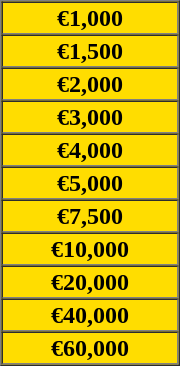<table border=1 cellspacing=0 cellpadding =1 width=120px bgcolor=#FFDD|->
<tr>
<td align=center><strong>€1,000 </strong></td>
</tr>
<tr>
<td align=center><strong>€1,500 </strong></td>
</tr>
<tr>
<td align=center><strong>€2,000 </strong></td>
</tr>
<tr>
<td align=center><strong>€3,000 </strong></td>
</tr>
<tr>
<td align=center><strong>€4,000 </strong></td>
</tr>
<tr>
<td align=center><strong>€5,000 </strong></td>
</tr>
<tr>
<td align=center><strong>€7,500 </strong></td>
</tr>
<tr>
<td align=center><strong>€10,000 </strong></td>
</tr>
<tr>
<td align=center><strong>€20,000 </strong></td>
</tr>
<tr>
<td align=center><strong>€40,000 </strong></td>
</tr>
<tr>
<td align=center><strong>€60,000 </strong></td>
</tr>
</table>
